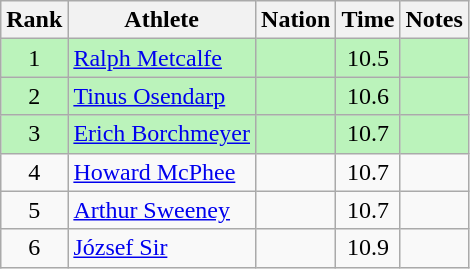<table class="wikitable sortable" style="text-align:center">
<tr>
<th>Rank</th>
<th>Athlete</th>
<th>Nation</th>
<th>Time</th>
<th>Notes</th>
</tr>
<tr bgcolor=bbf3bb>
<td>1</td>
<td align=left><a href='#'>Ralph Metcalfe</a></td>
<td align=left></td>
<td>10.5</td>
<td></td>
</tr>
<tr bgcolor=bbf3bb>
<td>2</td>
<td align=left><a href='#'>Tinus Osendarp</a></td>
<td align=left></td>
<td>10.6</td>
<td></td>
</tr>
<tr bgcolor=bbf3bb>
<td>3</td>
<td align=left><a href='#'>Erich Borchmeyer</a></td>
<td align=left></td>
<td>10.7</td>
<td></td>
</tr>
<tr>
<td>4</td>
<td align=left><a href='#'>Howard McPhee</a></td>
<td align=left></td>
<td>10.7</td>
<td></td>
</tr>
<tr>
<td>5</td>
<td align=left><a href='#'>Arthur Sweeney</a></td>
<td align=left></td>
<td>10.7</td>
<td></td>
</tr>
<tr>
<td>6</td>
<td align=left><a href='#'>József Sir</a></td>
<td align=left></td>
<td>10.9</td>
<td></td>
</tr>
</table>
